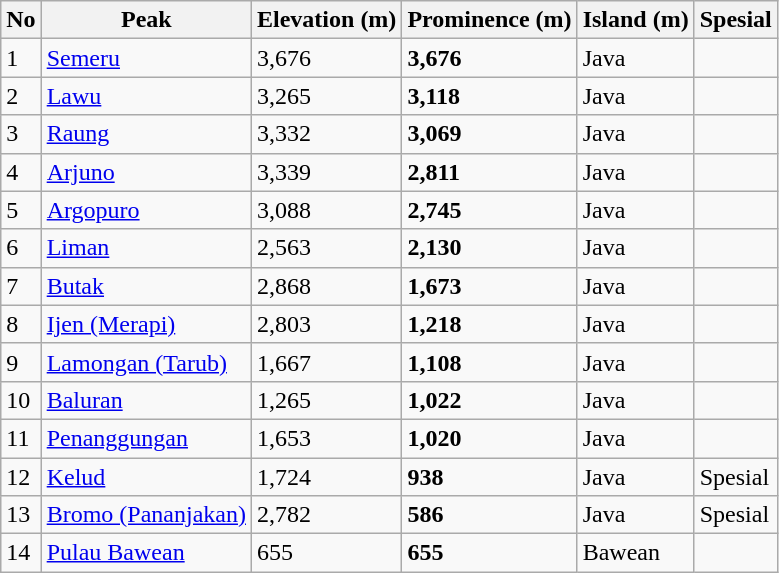<table class="wikitable sortable">
<tr>
<th>No</th>
<th>Peak</th>
<th>Elevation (m)</th>
<th>Prominence (m)</th>
<th>Island (m)</th>
<th>Spesial</th>
</tr>
<tr>
<td>1</td>
<td><a href='#'>Semeru</a></td>
<td>3,676</td>
<td><strong>3,676</strong></td>
<td>Java</td>
<td></td>
</tr>
<tr>
<td>2</td>
<td><a href='#'>Lawu</a></td>
<td>3,265</td>
<td><strong>3,118</strong></td>
<td>Java</td>
<td></td>
</tr>
<tr>
<td>3</td>
<td><a href='#'>Raung</a></td>
<td>3,332</td>
<td><strong>3,069</strong></td>
<td>Java</td>
<td></td>
</tr>
<tr>
<td>4</td>
<td><a href='#'>Arjuno</a></td>
<td>3,339</td>
<td><strong>2,811</strong></td>
<td>Java</td>
<td></td>
</tr>
<tr>
<td>5</td>
<td><a href='#'>Argopuro</a></td>
<td>3,088</td>
<td><strong>2,745</strong></td>
<td>Java</td>
<td></td>
</tr>
<tr>
<td>6</td>
<td><a href='#'>Liman</a></td>
<td>2,563</td>
<td><strong>2,130</strong></td>
<td>Java</td>
<td></td>
</tr>
<tr>
<td>7</td>
<td><a href='#'>Butak</a></td>
<td>2,868</td>
<td><strong>1,673</strong></td>
<td>Java</td>
<td></td>
</tr>
<tr>
<td>8</td>
<td><a href='#'>Ijen (Merapi)</a></td>
<td>2,803</td>
<td><strong>1,218</strong></td>
<td>Java</td>
<td></td>
</tr>
<tr>
<td>9</td>
<td><a href='#'>Lamongan (Tarub)</a></td>
<td>1,667</td>
<td><strong>1,108</strong></td>
<td>Java</td>
<td></td>
</tr>
<tr>
<td>10</td>
<td><a href='#'>Baluran</a></td>
<td>1,265</td>
<td><strong>1,022</strong></td>
<td>Java</td>
<td></td>
</tr>
<tr>
<td>11</td>
<td><a href='#'>Penanggungan</a></td>
<td>1,653</td>
<td><strong>1,020</strong></td>
<td>Java</td>
<td></td>
</tr>
<tr>
<td>12</td>
<td><a href='#'>Kelud</a></td>
<td>1,724</td>
<td><strong>938</strong></td>
<td>Java</td>
<td>Spesial</td>
</tr>
<tr>
<td>13</td>
<td><a href='#'>Bromo (Pananjakan)</a></td>
<td>2,782</td>
<td><strong>586</strong></td>
<td>Java</td>
<td>Spesial</td>
</tr>
<tr>
<td>14</td>
<td [Bawean><a href='#'>Pulau Bawean</a></td>
<td>655</td>
<td><strong>655</strong></td>
<td>Bawean</td>
<td></td>
</tr>
</table>
